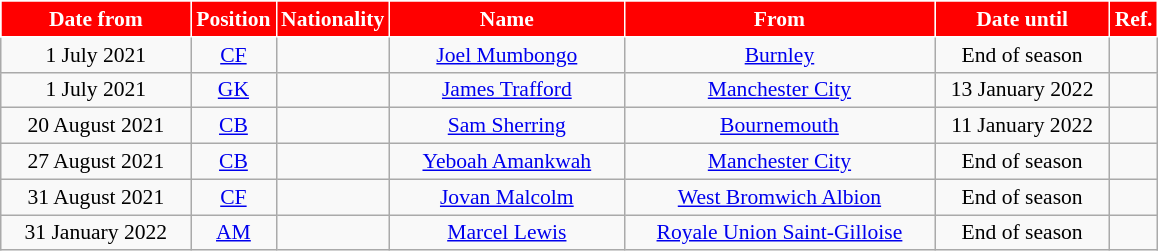<table class="wikitable"  style="text-align:center; font-size:90%; ">
<tr>
<th style="color:#ffffff; background:red; border:1px solid #ffffff; width:120px;">Date from</th>
<th style="color:#ffffff; background:red; border:1px solid #ffffff; width:50px;">Position</th>
<th style="color:#ffffff; background:red; border:1px solid #ffffff; width:50px;">Nationality</th>
<th style="color:#ffffff; background:red; border:1px solid #ffffff; width:150px;">Name</th>
<th style="color:#ffffff; background:red; border:1px solid #ffffff; width:200px;">From</th>
<th style="color:#ffffff; background:red; border:1px solid #ffffff; width:110px;">Date until</th>
<th style="color:#ffffff; background:red; border:1px solid #ffffff; width:25px;">Ref.</th>
</tr>
<tr>
<td>1 July 2021</td>
<td><a href='#'>CF</a></td>
<td></td>
<td><a href='#'>Joel Mumbongo</a></td>
<td> <a href='#'>Burnley</a></td>
<td>End of season</td>
<td></td>
</tr>
<tr>
<td>1 July 2021</td>
<td><a href='#'>GK</a></td>
<td></td>
<td><a href='#'>James Trafford</a></td>
<td> <a href='#'>Manchester City</a></td>
<td>13 January 2022</td>
<td></td>
</tr>
<tr>
<td>20 August 2021</td>
<td><a href='#'>CB</a></td>
<td></td>
<td><a href='#'>Sam Sherring</a></td>
<td> <a href='#'>Bournemouth</a></td>
<td>11 January 2022</td>
<td></td>
</tr>
<tr>
<td>27 August 2021</td>
<td><a href='#'>CB</a></td>
<td></td>
<td><a href='#'>Yeboah Amankwah</a></td>
<td> <a href='#'>Manchester City</a></td>
<td>End of season</td>
<td></td>
</tr>
<tr>
<td>31 August 2021</td>
<td><a href='#'>CF</a></td>
<td></td>
<td><a href='#'>Jovan Malcolm</a></td>
<td> <a href='#'>West Bromwich Albion</a></td>
<td>End of season</td>
<td></td>
</tr>
<tr>
<td>31 January 2022</td>
<td><a href='#'>AM</a></td>
<td></td>
<td><a href='#'>Marcel Lewis</a></td>
<td> <a href='#'>Royale Union Saint-Gilloise</a></td>
<td>End of season</td>
<td></td>
</tr>
</table>
